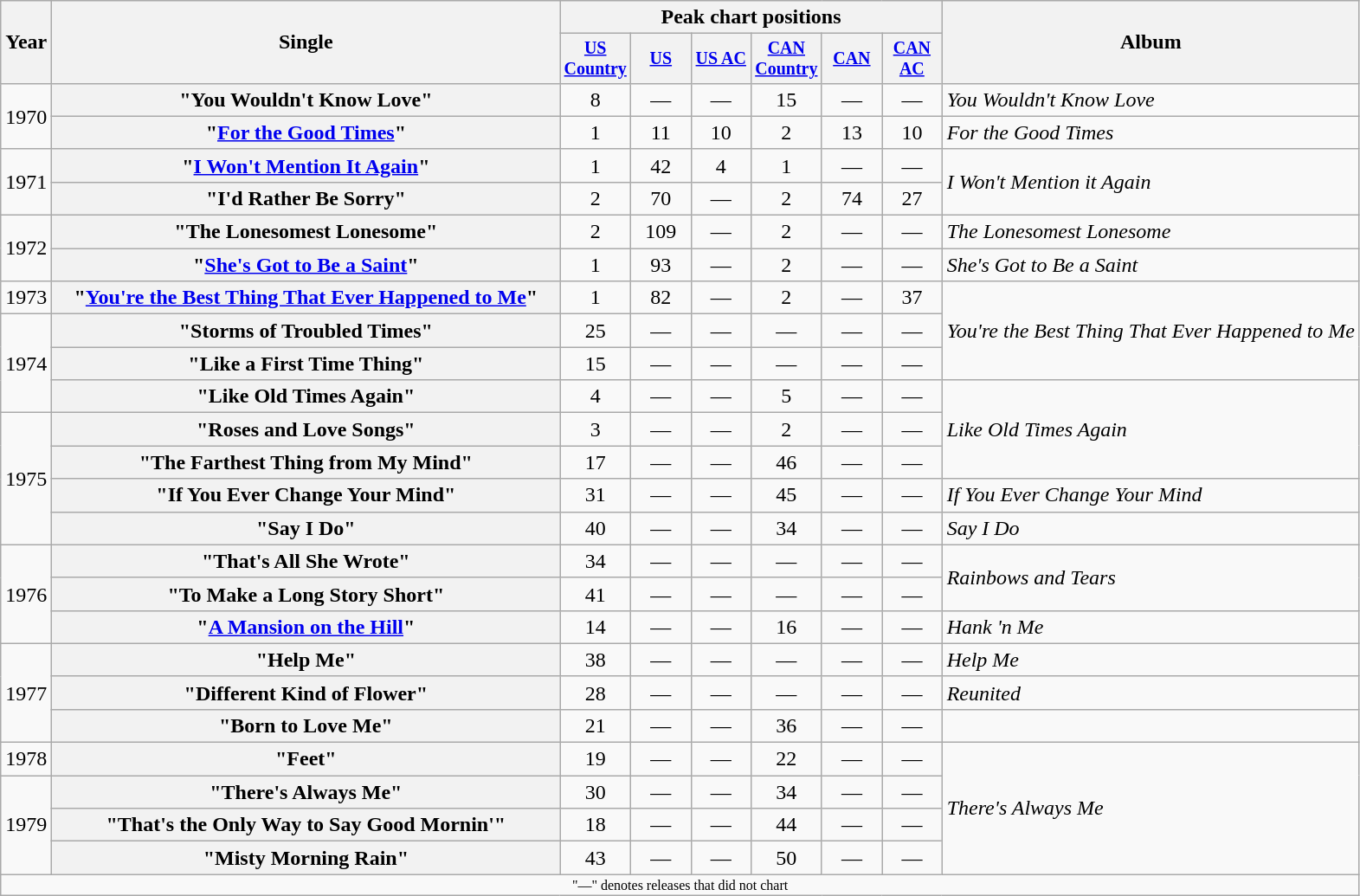<table class="wikitable plainrowheaders" style="text-align:center;">
<tr>
<th rowspan="2">Year</th>
<th rowspan="2" style="width:24em;">Single</th>
<th colspan="6">Peak chart positions</th>
<th rowspan="2">Album</th>
</tr>
<tr style="font-size:smaller;">
<th width="40"><a href='#'>US Country</a><br></th>
<th width="40"><a href='#'>US</a><br></th>
<th width="40"><a href='#'>US AC</a><br></th>
<th width="40"><a href='#'>CAN Country</a><br></th>
<th width="40"><a href='#'>CAN</a><br></th>
<th width="40"><a href='#'>CAN AC</a><br></th>
</tr>
<tr>
<td rowspan="2">1970</td>
<th scope="row">"You Wouldn't Know Love"</th>
<td>8</td>
<td>—</td>
<td>—</td>
<td>15</td>
<td>—</td>
<td>—</td>
<td align="left"><em>You Wouldn't Know Love</em></td>
</tr>
<tr>
<th scope="row">"<a href='#'>For the Good Times</a>"</th>
<td>1</td>
<td>11</td>
<td>10</td>
<td>2</td>
<td>13</td>
<td>10</td>
<td align="left"><em>For the Good Times</em></td>
</tr>
<tr>
<td rowspan="2">1971</td>
<th scope="row">"<a href='#'>I Won't Mention It Again</a>"</th>
<td>1</td>
<td>42</td>
<td>4</td>
<td>1</td>
<td>—</td>
<td>—</td>
<td align="left" rowspan="2"><em>I Won't Mention it Again</em></td>
</tr>
<tr>
<th scope="row">"I'd Rather Be Sorry"</th>
<td>2</td>
<td>70</td>
<td>—</td>
<td>2</td>
<td>74</td>
<td>27</td>
</tr>
<tr>
<td rowspan="2">1972</td>
<th scope="row">"The Lonesomest Lonesome"</th>
<td>2</td>
<td>109</td>
<td>—</td>
<td>2</td>
<td>—</td>
<td>—</td>
<td align="left"><em>The Lonesomest Lonesome</em></td>
</tr>
<tr>
<th scope="row">"<a href='#'>She's Got to Be a Saint</a>"</th>
<td>1</td>
<td>93</td>
<td>—</td>
<td>2</td>
<td>—</td>
<td>—</td>
<td align="left"><em>She's Got to Be a Saint</em></td>
</tr>
<tr>
<td>1973</td>
<th scope="row">"<a href='#'>You're the Best Thing That Ever Happened to Me</a>"</th>
<td>1</td>
<td>82</td>
<td>—</td>
<td>2</td>
<td>—</td>
<td>37</td>
<td align="left" rowspan="3"><em>You're the Best Thing That Ever Happened to Me</em></td>
</tr>
<tr>
<td rowspan="3">1974</td>
<th scope="row">"Storms of Troubled Times"</th>
<td>25</td>
<td>—</td>
<td>—</td>
<td>—</td>
<td>—</td>
<td>—</td>
</tr>
<tr>
<th scope="row">"Like a First Time Thing"</th>
<td>15</td>
<td>—</td>
<td>—</td>
<td>—</td>
<td>—</td>
<td>—</td>
</tr>
<tr>
<th scope="row">"Like Old Times Again"</th>
<td>4</td>
<td>—</td>
<td>—</td>
<td>5</td>
<td>—</td>
<td>—</td>
<td align="left" rowspan="3"><em>Like Old Times Again</em></td>
</tr>
<tr>
<td rowspan="4">1975</td>
<th scope="row">"Roses and Love Songs"</th>
<td>3</td>
<td>—</td>
<td>—</td>
<td>2</td>
<td>—</td>
<td>—</td>
</tr>
<tr>
<th scope="row">"The Farthest Thing from My Mind"</th>
<td>17</td>
<td>—</td>
<td>—</td>
<td>46</td>
<td>—</td>
<td>—</td>
</tr>
<tr>
<th scope="row">"If You Ever Change Your Mind"</th>
<td>31</td>
<td>—</td>
<td>—</td>
<td>45</td>
<td>—</td>
<td>—</td>
<td align="left"><em>If You Ever Change Your Mind</em></td>
</tr>
<tr>
<th scope="row">"Say I Do"</th>
<td>40</td>
<td>—</td>
<td>—</td>
<td>34</td>
<td>—</td>
<td>—</td>
<td align="left"><em>Say I Do</em></td>
</tr>
<tr>
<td rowspan="3">1976</td>
<th scope="row">"That's All She Wrote"</th>
<td>34</td>
<td>—</td>
<td>—</td>
<td>—</td>
<td>—</td>
<td>—</td>
<td align="left" rowspan="2"><em>Rainbows and Tears</em></td>
</tr>
<tr>
<th scope="row">"To Make a Long Story Short"</th>
<td>41</td>
<td>—</td>
<td>—</td>
<td>—</td>
<td>—</td>
<td>—</td>
</tr>
<tr>
<th scope="row">"<a href='#'>A Mansion on the Hill</a>"</th>
<td>14</td>
<td>—</td>
<td>—</td>
<td>16</td>
<td>—</td>
<td>—</td>
<td align="left"><em>Hank 'n Me</em></td>
</tr>
<tr>
<td rowspan="3">1977</td>
<th scope="row">"Help Me"</th>
<td>38</td>
<td>—</td>
<td>—</td>
<td>—</td>
<td>—</td>
<td>—</td>
<td align="left"><em>Help Me</em></td>
</tr>
<tr>
<th scope="row">"Different Kind of Flower"</th>
<td>28</td>
<td>—</td>
<td>—</td>
<td>—</td>
<td>—</td>
<td>—</td>
<td align="left"><em>Reunited</em></td>
</tr>
<tr>
<th scope="row">"Born to Love Me"</th>
<td>21</td>
<td>—</td>
<td>—</td>
<td>36</td>
<td>—</td>
<td>—</td>
<td></td>
</tr>
<tr>
<td>1978</td>
<th scope="row">"Feet"</th>
<td>19</td>
<td>—</td>
<td>—</td>
<td>22</td>
<td>—</td>
<td>—</td>
<td align="left" rowspan="4"><em>There's Always Me</em></td>
</tr>
<tr>
<td rowspan="3">1979</td>
<th scope="row">"There's Always Me"</th>
<td>30</td>
<td>—</td>
<td>—</td>
<td>34</td>
<td>—</td>
<td>—</td>
</tr>
<tr>
<th scope="row">"That's the Only Way to Say Good Mornin'"</th>
<td>18</td>
<td>—</td>
<td>—</td>
<td>44</td>
<td>—</td>
<td>—</td>
</tr>
<tr>
<th scope="row">"Misty Morning Rain"</th>
<td>43</td>
<td>—</td>
<td>—</td>
<td>50</td>
<td>—</td>
<td>—</td>
</tr>
<tr>
<td colspan="9" style="font-size: 8pt">"—" denotes releases that did not chart</td>
</tr>
</table>
